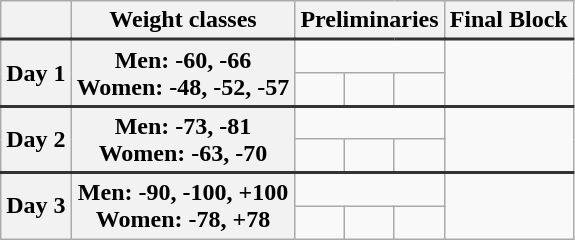<table class=wikitable style="text-align:center;">
<tr>
<th></th>
<th>Weight classes</th>
<th colspan=3>Preliminaries</th>
<th>Final Block</th>
</tr>
<tr style="border-top: 2px solid #333333;">
<th rowspan=2>Day 1</th>
<th rowspan=2>Men: -60, -66 <br> Women: -48, -52, -57</th>
<td colspan=3></td>
<td rowspan=2></td>
</tr>
<tr>
<td></td>
<td></td>
<td></td>
</tr>
<tr style="border-top: 2px solid #333333;">
<th rowspan=2>Day 2</th>
<th rowspan=2>Men: -73, -81<br> Women: -63, -70</th>
<td colspan=3></td>
<td rowspan=2></td>
</tr>
<tr>
<td></td>
<td></td>
<td></td>
</tr>
<tr style="border-top: 2px solid #333333;">
<th rowspan=2>Day 3</th>
<th rowspan=2>Men: -90, -100, +100 <br> Women: -78, +78</th>
<td colspan=3></td>
<td rowspan=2></td>
</tr>
<tr>
<td></td>
<td></td>
<td></td>
</tr>
</table>
